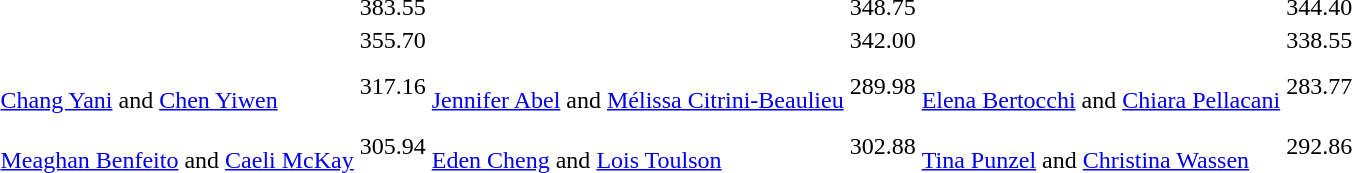<table>
<tr>
<td><br></td>
<td></td>
<td>383.55</td>
<td></td>
<td>348.75</td>
<td></td>
<td>344.40</td>
</tr>
<tr>
<td><br></td>
<td></td>
<td>355.70</td>
<td></td>
<td>342.00</td>
<td></td>
<td>338.55</td>
</tr>
<tr>
<td><br></td>
<td><br><a href='#'>Chang Yani</a> and <a href='#'>Chen Yiwen</a></td>
<td>317.16</td>
<td><br><a href='#'>Jennifer Abel</a> and <a href='#'>Mélissa Citrini-Beaulieu</a></td>
<td>289.98</td>
<td><br><a href='#'>Elena Bertocchi</a> and <a href='#'>Chiara Pellacani</a></td>
<td>283.77</td>
</tr>
<tr>
<td><br></td>
<td><br><a href='#'>Meaghan Benfeito</a> and <a href='#'>Caeli McKay</a></td>
<td>305.94</td>
<td><br><a href='#'>Eden Cheng</a> and <a href='#'>Lois Toulson</a></td>
<td>302.88</td>
<td><br><a href='#'>Tina Punzel</a> and <a href='#'>Christina Wassen</a></td>
<td>292.86</td>
</tr>
</table>
